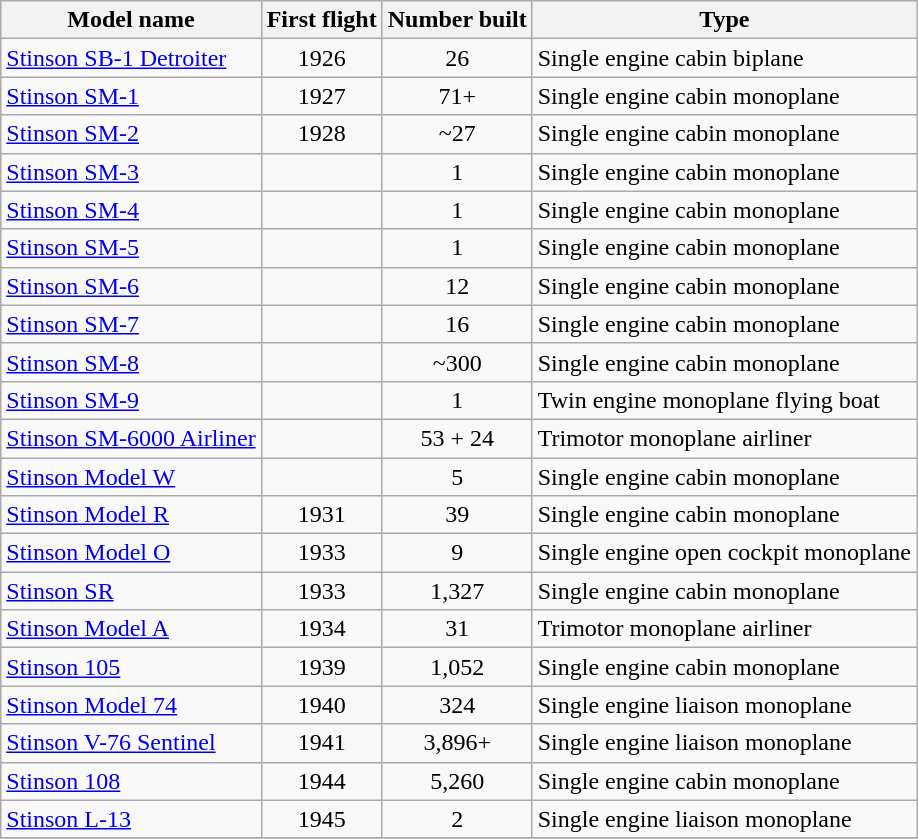<table class="wikitable sortable">
<tr>
<th>Model name</th>
<th>First flight</th>
<th>Number built</th>
<th>Type</th>
</tr>
<tr>
<td align=left><a href='#'>Stinson SB-1 Detroiter</a></td>
<td align=center>1926</td>
<td align=center>26</td>
<td align=left>Single engine cabin biplane</td>
</tr>
<tr>
<td align=left><a href='#'>Stinson SM-1</a></td>
<td align=center>1927</td>
<td align=center>71+</td>
<td align=left>Single engine cabin monoplane</td>
</tr>
<tr>
<td align=left><a href='#'>Stinson SM-2</a></td>
<td align=center>1928</td>
<td align=center>~27</td>
<td align=left>Single engine cabin monoplane</td>
</tr>
<tr>
<td align=left><a href='#'>Stinson SM-3</a></td>
<td align=center></td>
<td align=center>1</td>
<td align=left>Single engine cabin monoplane</td>
</tr>
<tr>
<td align=left><a href='#'>Stinson SM-4</a></td>
<td align=center></td>
<td align=center>1</td>
<td align=left>Single engine cabin monoplane</td>
</tr>
<tr>
<td align=left><a href='#'>Stinson SM-5</a></td>
<td align=center></td>
<td align=center>1</td>
<td align=left>Single engine cabin monoplane</td>
</tr>
<tr>
<td align=left><a href='#'>Stinson SM-6</a></td>
<td align=center></td>
<td align=center>12</td>
<td align=left>Single engine cabin monoplane</td>
</tr>
<tr>
<td align=left><a href='#'>Stinson SM-7</a></td>
<td align=center></td>
<td align=center>16</td>
<td align=left>Single engine cabin monoplane</td>
</tr>
<tr>
<td align=left><a href='#'>Stinson SM-8</a></td>
<td align=center></td>
<td align=center>~300</td>
<td align=left>Single engine cabin monoplane</td>
</tr>
<tr>
<td align=left><a href='#'>Stinson SM-9</a></td>
<td align=center></td>
<td align=center>1</td>
<td align=left>Twin engine monoplane flying boat</td>
</tr>
<tr>
<td align=left><a href='#'>Stinson SM-6000 Airliner</a></td>
<td align=center></td>
<td align=center>53 + 24</td>
<td align=left>Trimotor monoplane airliner</td>
</tr>
<tr>
<td align=left><a href='#'>Stinson Model W</a></td>
<td align=center></td>
<td align=center>5</td>
<td align=left>Single engine cabin monoplane</td>
</tr>
<tr>
<td align=left><a href='#'>Stinson Model R</a></td>
<td align=center>1931</td>
<td align=center>39</td>
<td align=left>Single engine cabin monoplane</td>
</tr>
<tr>
<td align=left><a href='#'>Stinson Model O</a></td>
<td align=center>1933</td>
<td align=center>9</td>
<td align=left>Single engine open cockpit monoplane</td>
</tr>
<tr>
<td align=left><a href='#'>Stinson SR</a></td>
<td align=center>1933</td>
<td align=center>1,327</td>
<td align=left>Single engine cabin monoplane</td>
</tr>
<tr>
<td align=left><a href='#'>Stinson Model A</a></td>
<td align=center>1934</td>
<td align=center>31</td>
<td align=left>Trimotor monoplane airliner</td>
</tr>
<tr>
<td align=left><a href='#'>Stinson 105</a></td>
<td align=center>1939</td>
<td align=center>1,052</td>
<td align=left>Single engine cabin monoplane</td>
</tr>
<tr>
<td align=left><a href='#'>Stinson Model 74</a></td>
<td align=center>1940</td>
<td align=center>324</td>
<td align=left>Single engine liaison monoplane</td>
</tr>
<tr>
<td align=left><a href='#'>Stinson V-76 Sentinel</a></td>
<td align=center>1941</td>
<td align=center>3,896+</td>
<td align=left>Single engine liaison monoplane</td>
</tr>
<tr>
<td align=left><a href='#'>Stinson 108</a></td>
<td align=center>1944</td>
<td align=center>5,260</td>
<td align=left>Single engine cabin monoplane</td>
</tr>
<tr>
<td align=left><a href='#'>Stinson L-13</a></td>
<td align=center>1945</td>
<td align=center>2</td>
<td align=left>Single engine liaison monoplane</td>
</tr>
<tr>
</tr>
</table>
